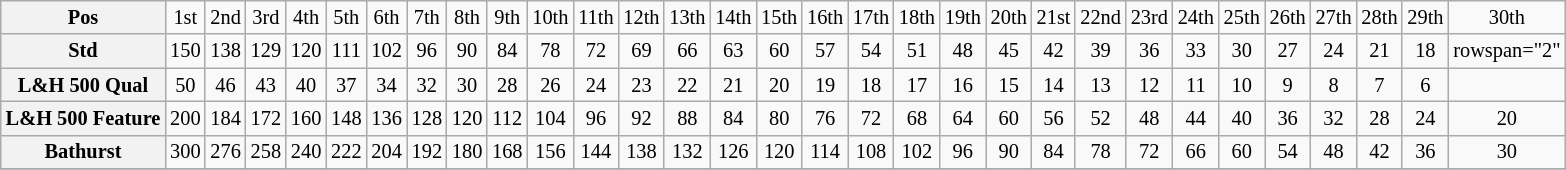<table class="wikitable" style="font-size:85%; text-align:center">
<tr style="background:#f9f9f9">
<th valign="middle">Pos</th>
<td>1st</td>
<td>2nd</td>
<td>3rd</td>
<td>4th</td>
<td>5th</td>
<td>6th</td>
<td>7th</td>
<td>8th</td>
<td>9th</td>
<td>10th</td>
<td>11th</td>
<td>12th</td>
<td>13th</td>
<td>14th</td>
<td>15th</td>
<td>16th</td>
<td>17th</td>
<td>18th</td>
<td>19th</td>
<td>20th</td>
<td>21st</td>
<td>22nd</td>
<td>23rd</td>
<td>24th</td>
<td>25th</td>
<td>26th</td>
<td>27th</td>
<td>28th</td>
<td>29th</td>
<td>30th</td>
</tr>
<tr>
<th valign="middle">Std</th>
<td>150</td>
<td>138</td>
<td>129</td>
<td>120</td>
<td>111</td>
<td>102</td>
<td>96</td>
<td>90</td>
<td>84</td>
<td>78</td>
<td>72</td>
<td>69</td>
<td>66</td>
<td>63</td>
<td>60</td>
<td>57</td>
<td>54</td>
<td>51</td>
<td>48</td>
<td>45</td>
<td>42</td>
<td>39</td>
<td>36</td>
<td>33</td>
<td>30</td>
<td>27</td>
<td>24</td>
<td>21</td>
<td>18</td>
<td>rowspan="2" </td>
</tr>
<tr>
<th valign="middle">L&H 500 Qual</th>
<td>50</td>
<td>46</td>
<td>43</td>
<td>40</td>
<td>37</td>
<td>34</td>
<td>32</td>
<td>30</td>
<td>28</td>
<td>26</td>
<td>24</td>
<td>23</td>
<td>22</td>
<td>21</td>
<td>20</td>
<td>19</td>
<td>18</td>
<td>17</td>
<td>16</td>
<td>15</td>
<td>14</td>
<td>13</td>
<td>12</td>
<td>11</td>
<td>10</td>
<td>9</td>
<td>8</td>
<td>7</td>
<td>6</td>
</tr>
<tr>
<th valign="middle">L&H 500 Feature</th>
<td>200</td>
<td>184</td>
<td>172</td>
<td>160</td>
<td>148</td>
<td>136</td>
<td>128</td>
<td>120</td>
<td>112</td>
<td>104</td>
<td>96</td>
<td>92</td>
<td>88</td>
<td>84</td>
<td>80</td>
<td>76</td>
<td>72</td>
<td>68</td>
<td>64</td>
<td>60</td>
<td>56</td>
<td>52</td>
<td>48</td>
<td>44</td>
<td>40</td>
<td>36</td>
<td>32</td>
<td>28</td>
<td>24</td>
<td>20</td>
</tr>
<tr>
<th valign="middle">Bathurst</th>
<td>300</td>
<td>276</td>
<td>258</td>
<td>240</td>
<td>222</td>
<td>204</td>
<td>192</td>
<td>180</td>
<td>168</td>
<td>156</td>
<td>144</td>
<td>138</td>
<td>132</td>
<td>126</td>
<td>120</td>
<td>114</td>
<td>108</td>
<td>102</td>
<td>96</td>
<td>90</td>
<td>84</td>
<td>78</td>
<td>72</td>
<td>66</td>
<td>60</td>
<td>54</td>
<td>48</td>
<td>42</td>
<td>36</td>
<td>30</td>
</tr>
<tr>
</tr>
</table>
